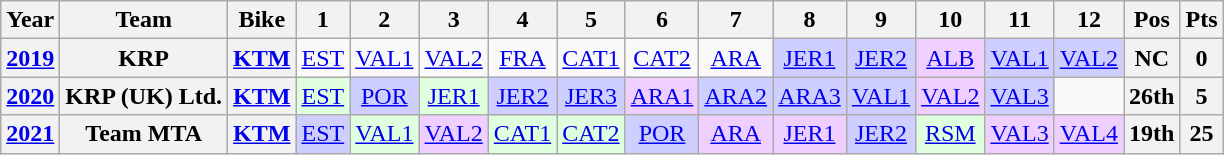<table class="wikitable" style="text-align:center">
<tr>
<th>Year</th>
<th>Team</th>
<th>Bike</th>
<th>1</th>
<th>2</th>
<th>3</th>
<th>4</th>
<th>5</th>
<th>6</th>
<th>7</th>
<th>8</th>
<th>9</th>
<th>10</th>
<th>11</th>
<th>12</th>
<th>Pos</th>
<th>Pts</th>
</tr>
<tr>
<th><a href='#'>2019</a></th>
<th>KRP</th>
<th><a href='#'>KTM</a></th>
<td><a href='#'>EST</a></td>
<td><a href='#'>VAL1</a></td>
<td><a href='#'>VAL2</a></td>
<td><a href='#'>FRA</a></td>
<td><a href='#'>CAT1</a></td>
<td><a href='#'>CAT2</a></td>
<td><a href='#'>ARA</a></td>
<td style="background:#cfcfff;"><a href='#'>JER1</a><br></td>
<td style="background:#cfcfff;"><a href='#'>JER2</a><br></td>
<td style="background:#efcfff;"><a href='#'>ALB</a><br></td>
<td style="background:#cfcfff;"><a href='#'>VAL1</a><br></td>
<td style="background:#cfcfff;"><a href='#'>VAL2</a><br></td>
<th>NC</th>
<th>0</th>
</tr>
<tr>
<th><a href='#'>2020</a></th>
<th>KRP (UK) Ltd.</th>
<th><a href='#'>KTM</a></th>
<td style="background:#dfffdf;"><a href='#'>EST</a><br></td>
<td style="background:#cfcfff;"><a href='#'>POR</a><br></td>
<td style="background:#dfffdf;"><a href='#'>JER1</a><br></td>
<td style="background:#cfcfff;"><a href='#'>JER2</a><br></td>
<td style="background:#cfcfff;"><a href='#'>JER3</a><br></td>
<td style="background:#efcfff;"><a href='#'>ARA1</a><br></td>
<td style="background:#cfcfff;"><a href='#'>ARA2</a><br></td>
<td style="background:#cfcfff;"><a href='#'>ARA3</a><br></td>
<td style="background:#cfcfff;"><a href='#'>VAL1</a><br></td>
<td style="background:#efcfff;"><a href='#'>VAL2</a><br></td>
<td style="background:#cfcfff;"><a href='#'>VAL3</a><br></td>
<td></td>
<th>26th</th>
<th>5</th>
</tr>
<tr>
<th><a href='#'>2021</a></th>
<th>Team MTA</th>
<th><a href='#'>KTM</a></th>
<td style="background:#cfcfff;"><a href='#'>EST</a><br></td>
<td style="background:#dfffdf;"><a href='#'>VAL1</a><br></td>
<td style="background:#efcfff;"><a href='#'>VAL2</a><br></td>
<td style="background:#dfffdf;"><a href='#'>CAT1</a><br></td>
<td style="background:#dfffdf;"><a href='#'>CAT2</a><br></td>
<td style="background:#cfcfff;"><a href='#'>POR</a><br></td>
<td style="background:#efcfff;"><a href='#'>ARA</a><br></td>
<td style="background:#efcfff;"><a href='#'>JER1</a><br></td>
<td style="background:#cfcfff;"><a href='#'>JER2</a><br></td>
<td style="background:#dfffdf;"><a href='#'>RSM</a><br></td>
<td style="background:#efcfff;"><a href='#'>VAL3</a><br></td>
<td style="background:#efcfff;"><a href='#'>VAL4</a><br></td>
<th>19th</th>
<th>25</th>
</tr>
</table>
